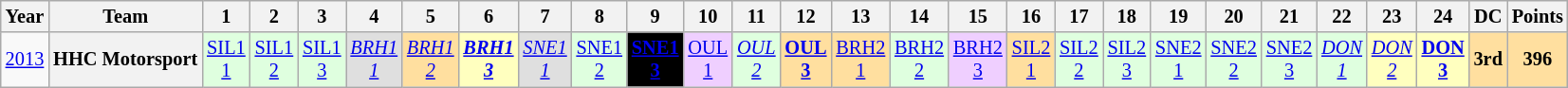<table class="wikitable" style="text-align:center; font-size:85%">
<tr>
<th>Year</th>
<th>Team</th>
<th>1</th>
<th>2</th>
<th>3</th>
<th>4</th>
<th>5</th>
<th>6</th>
<th>7</th>
<th>8</th>
<th>9</th>
<th>10</th>
<th>11</th>
<th>12</th>
<th>13</th>
<th>14</th>
<th>15</th>
<th>16</th>
<th>17</th>
<th>18</th>
<th>19</th>
<th>20</th>
<th>21</th>
<th>22</th>
<th>23</th>
<th>24</th>
<th>DC</th>
<th>Points</th>
</tr>
<tr>
<td><a href='#'>2013</a></td>
<th nowrap>HHC Motorsport</th>
<td style="background:#DFFFDF;"><a href='#'>SIL1<br>1</a><br></td>
<td style="background:#DFFFDF;"><a href='#'>SIL1<br>2</a><br></td>
<td style="background:#DFFFDF;"><a href='#'>SIL1<br>3</a><br></td>
<td style="background:#DFDFDF;"><em><a href='#'>BRH1<br>1</a></em><br></td>
<td style="background:#FFDF9F;"><em><a href='#'>BRH1<br>2</a></em><br></td>
<td style="background:#FFFFBF;"><strong><em><a href='#'>BRH1<br>3</a></em></strong><br></td>
<td style="background:#DFDFDF;"><em><a href='#'>SNE1<br>1</a></em><br></td>
<td style="background:#DFFFDF;"><a href='#'>SNE1<br>2</a><br></td>
<td style="background:#000000;color:white"><strong><a href='#'><span>SNE1<br>3</span></a></strong><br></td>
<td style="background:#EFCFFF;"><a href='#'>OUL<br>1</a><br></td>
<td style="background:#DFFFDF;"><em><a href='#'>OUL<br>2</a></em><br></td>
<td style="background:#FFDF9F;"><strong><a href='#'>OUL<br>3</a></strong><br></td>
<td style="background:#FFDF9F;"><a href='#'>BRH2<br>1</a><br></td>
<td style="background:#DFFFDF;"><a href='#'>BRH2<br>2</a><br></td>
<td style="background:#EFCFFF;"><a href='#'>BRH2<br>3</a><br></td>
<td style="background:#FFDF9F;"><a href='#'>SIL2<br>1</a><br></td>
<td style="background:#DFFFDF;"><a href='#'>SIL2<br>2</a><br></td>
<td style="background:#DFFFDF;"><a href='#'>SIL2<br>3</a><br></td>
<td style="background:#DFFFDF;"><a href='#'>SNE2<br>1</a><br></td>
<td style="background:#DFFFDF;"><a href='#'>SNE2<br>2</a><br></td>
<td style="background:#DFFFDF;"><a href='#'>SNE2<br>3</a><br></td>
<td style="background:#DFFFDF;"><em><a href='#'>DON<br>1</a></em><br></td>
<td style="background:#FFFFBF;"><em><a href='#'>DON<br>2</a></em><br></td>
<td style="background:#FFFFBF;"><strong><a href='#'>DON<br>3</a></strong><br></td>
<th style="background:#FFDF9F">3rd</th>
<th style="background:#FFDF9F">396</th>
</tr>
</table>
